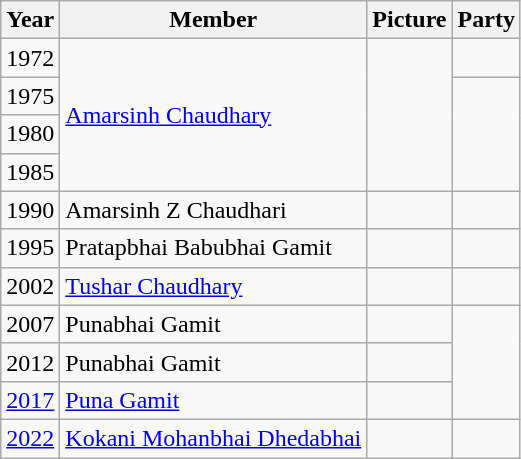<table class="wikitable sortable">
<tr>
<th>Year</th>
<th>Member</th>
<th>Picture</th>
<th colspan="2">Party</th>
</tr>
<tr>
<td>1972</td>
<td rowspan=4><a href='#'>Amarsinh Chaudhary</a></td>
<td rowspan=4></td>
<td></td>
</tr>
<tr>
<td>1975</td>
</tr>
<tr>
<td>1980</td>
</tr>
<tr>
<td>1985</td>
</tr>
<tr>
<td>1990</td>
<td>Amarsinh Z Chaudhari</td>
<td></td>
<td></td>
</tr>
<tr>
<td>1995</td>
<td>Pratapbhai Babubhai Gamit</td>
<td></td>
</tr>
<tr>
<td>2002</td>
<td><a href='#'>Tushar Chaudhary</a></td>
<td></td>
<td></td>
</tr>
<tr>
<td>2007</td>
<td>Punabhai Gamit</td>
<td></td>
</tr>
<tr>
<td>2012</td>
<td>Punabhai Gamit</td>
<td></td>
</tr>
<tr>
<td><a href='#'>2017</a></td>
<td><a href='#'>Puna Gamit</a></td>
<td></td>
</tr>
<tr>
<td><a href='#'>2022</a></td>
<td><a href='#'>Kokani Mohanbhai Dhedabhai</a></td>
<td></td>
<td></td>
</tr>
</table>
